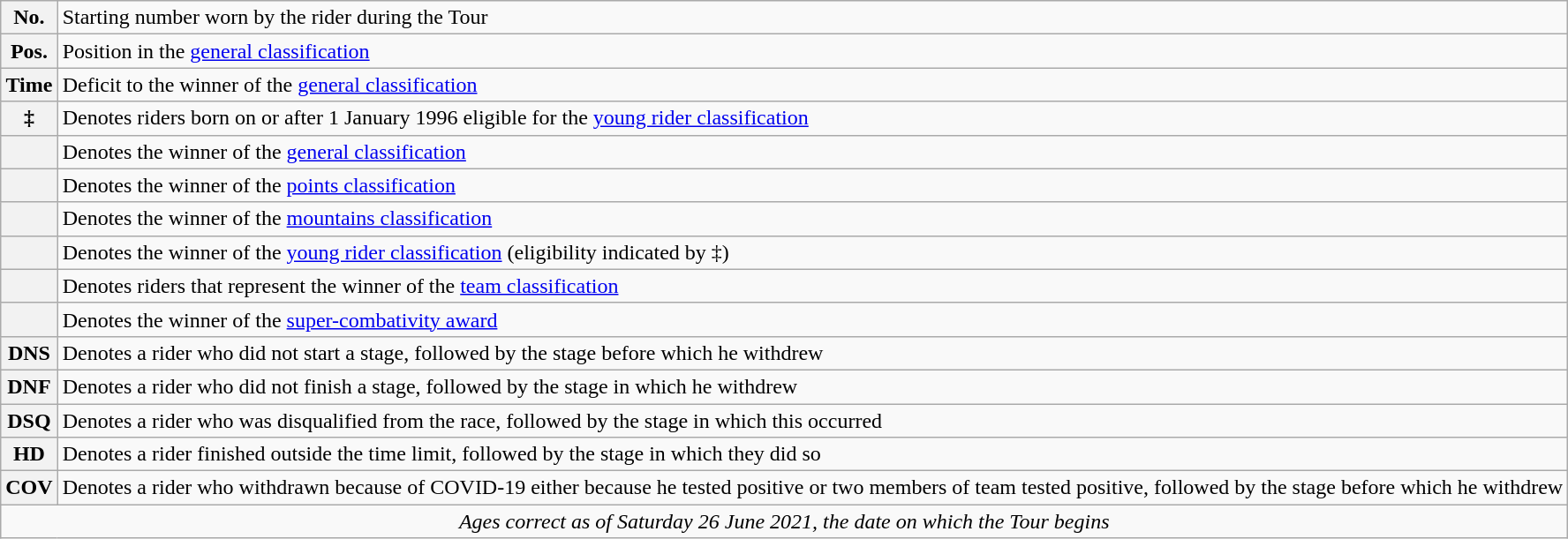<table class="wikitable">
<tr>
<th scope="row" style="text-align:center;">No.</th>
<td>Starting number worn by the rider during the Tour</td>
</tr>
<tr>
<th scope="row" style="text-align:center;">Pos.</th>
<td>Position in the <a href='#'>general classification</a></td>
</tr>
<tr>
<th scope="row" style="text-align:center;">Time</th>
<td>Deficit to the winner of the <a href='#'>general classification</a></td>
</tr>
<tr>
<th scope="row" style="text-align:center;">‡</th>
<td>Denotes riders born on or after 1 January 1996 eligible for the <a href='#'>young rider classification</a></td>
</tr>
<tr>
<th scope="row" style="text-align:center;"></th>
<td>Denotes the winner of the <a href='#'>general classification</a></td>
</tr>
<tr>
<th scope="row" style="text-align:center;"></th>
<td>Denotes the winner of the <a href='#'>points classification</a></td>
</tr>
<tr>
<th scope="row" style="text-align:center;"></th>
<td>Denotes the winner of the <a href='#'>mountains classification</a></td>
</tr>
<tr>
<th scope="row" style="text-align:center;"></th>
<td>Denotes the winner of the <a href='#'>young rider classification</a> (eligibility indicated by ‡)</td>
</tr>
<tr>
<th scope="row" style="text-align:center;"></th>
<td>Denotes riders that represent the winner of the <a href='#'>team classification</a></td>
</tr>
<tr>
<th scope="row" style="text-align:center;"></th>
<td>Denotes the winner of the <a href='#'>super-combativity award</a></td>
</tr>
<tr>
<th scope="row" style="text-align:center;">DNS</th>
<td>Denotes a rider who did not start a stage, followed by the stage before which he withdrew</td>
</tr>
<tr>
<th scope="row" style="text-align:center;">DNF</th>
<td>Denotes a rider who did not finish a stage, followed by the stage in which he withdrew</td>
</tr>
<tr>
<th scope="row" style="text-align:center;">DSQ</th>
<td>Denotes a rider who was disqualified from the race, followed by the stage in which this occurred</td>
</tr>
<tr>
<th scope="row" style="text-align:center;">HD</th>
<td>Denotes a rider finished outside the time limit, followed by the stage in which they did so</td>
</tr>
<tr>
<th scope="row" style="text-align:center;">COV</th>
<td>Denotes a rider who withdrawn because of COVID-19 either because he tested positive or two members of team tested positive, followed by the stage before which he withdrew</td>
</tr>
<tr>
<td style="text-align:center;" colspan="2"><em>Ages correct as of Saturday 26 June 2021, the date on which the Tour begins</em></td>
</tr>
</table>
